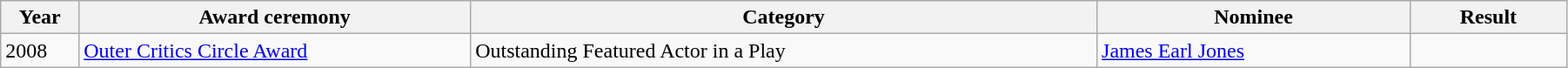<table class="wikitable" width="95%">
<tr>
<th width="5%">Year</th>
<th width="25%">Award ceremony</th>
<th width="40%">Category</th>
<th width="20%">Nominee</th>
<th width="10%">Result</th>
</tr>
<tr>
<td>2008</td>
<td><a href='#'>Outer Critics Circle Award</a></td>
<td>Outstanding Featured Actor in a Play</td>
<td><a href='#'>James Earl Jones</a></td>
<td></td>
</tr>
</table>
